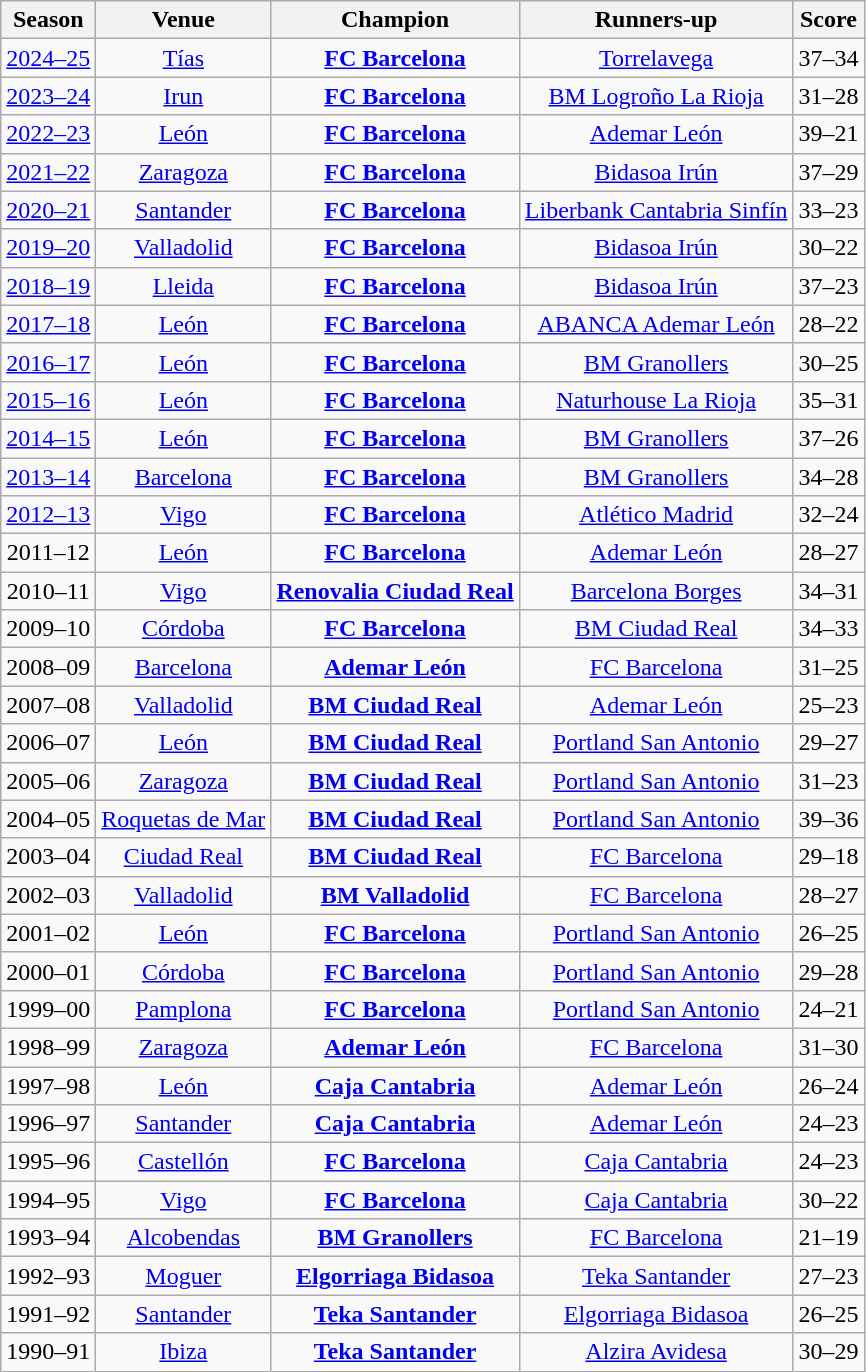<table class="wikitable" style="text-align:center;">
<tr>
<th>Season</th>
<th>Venue</th>
<th>Champion</th>
<th>Runners-up</th>
<th>Score</th>
</tr>
<tr>
<td><a href='#'>2024–25</a></td>
<td><a href='#'>Tías</a></td>
<td><strong><a href='#'>FC Barcelona</a></strong></td>
<td><a href='#'>Torrelavega</a></td>
<td>37–34</td>
</tr>
<tr>
<td><a href='#'>2023–24</a></td>
<td><a href='#'>Irun</a></td>
<td><strong><a href='#'>FC Barcelona</a></strong></td>
<td><a href='#'>BM Logroño La Rioja</a></td>
<td>31–28</td>
</tr>
<tr>
<td><a href='#'>2022–23</a></td>
<td><a href='#'>León</a></td>
<td><strong><a href='#'>FC Barcelona</a></strong></td>
<td><a href='#'>Ademar León</a></td>
<td>39–21</td>
</tr>
<tr>
<td><a href='#'>2021–22</a></td>
<td><a href='#'>Zaragoza</a></td>
<td><strong><a href='#'>FC Barcelona</a></strong></td>
<td><a href='#'>Bidasoa Irún</a></td>
<td>37–29</td>
</tr>
<tr>
<td><a href='#'>2020–21</a></td>
<td><a href='#'>Santander</a></td>
<td><strong><a href='#'>FC Barcelona</a></strong></td>
<td><a href='#'>Liberbank Cantabria Sinfín</a></td>
<td>33–23</td>
</tr>
<tr>
<td><a href='#'>2019–20</a></td>
<td><a href='#'>Valladolid</a></td>
<td><strong><a href='#'>FC Barcelona</a></strong></td>
<td><a href='#'>Bidasoa Irún</a></td>
<td>30–22</td>
</tr>
<tr>
<td><a href='#'>2018–19</a></td>
<td><a href='#'>Lleida</a></td>
<td><strong><a href='#'>FC Barcelona</a></strong></td>
<td><a href='#'>Bidasoa Irún</a></td>
<td>37–23</td>
</tr>
<tr>
<td><a href='#'>2017–18</a></td>
<td><a href='#'>León</a></td>
<td><strong><a href='#'>FC Barcelona</a></strong></td>
<td><a href='#'>ABANCA Ademar León</a></td>
<td>28–22</td>
</tr>
<tr>
<td><a href='#'>2016–17</a></td>
<td><a href='#'>León</a></td>
<td><strong><a href='#'>FC Barcelona</a></strong></td>
<td><a href='#'>BM Granollers</a></td>
<td>30–25</td>
</tr>
<tr>
<td><a href='#'>2015–16</a></td>
<td><a href='#'>León</a></td>
<td><strong><a href='#'>FC Barcelona</a></strong></td>
<td><a href='#'>Naturhouse La Rioja</a></td>
<td>35–31</td>
</tr>
<tr>
<td><a href='#'>2014–15</a></td>
<td><a href='#'>León</a></td>
<td><strong><a href='#'>FC Barcelona</a></strong></td>
<td><a href='#'>BM Granollers</a></td>
<td>37–26</td>
</tr>
<tr>
<td><a href='#'>2013–14</a></td>
<td><a href='#'>Barcelona</a></td>
<td><strong><a href='#'>FC Barcelona</a></strong></td>
<td><a href='#'>BM Granollers</a></td>
<td>34–28</td>
</tr>
<tr>
<td><a href='#'>2012–13</a></td>
<td><a href='#'>Vigo</a></td>
<td><strong><a href='#'>FC Barcelona</a></strong></td>
<td><a href='#'>Atlético Madrid</a></td>
<td>32–24</td>
</tr>
<tr>
<td>2011–12</td>
<td><a href='#'>León</a></td>
<td><strong><a href='#'>FC Barcelona</a></strong></td>
<td><a href='#'>Ademar León</a></td>
<td>28–27</td>
</tr>
<tr>
<td>2010–11</td>
<td><a href='#'>Vigo</a></td>
<td><strong><a href='#'>Renovalia Ciudad Real</a></strong></td>
<td><a href='#'>Barcelona Borges</a></td>
<td>34–31</td>
</tr>
<tr>
<td>2009–10</td>
<td><a href='#'>Córdoba</a></td>
<td><strong><a href='#'>FC Barcelona</a></strong></td>
<td><a href='#'>BM Ciudad Real</a></td>
<td>34–33</td>
</tr>
<tr align="center">
<td>2008–09</td>
<td><a href='#'>Barcelona</a></td>
<td><strong><a href='#'>Ademar León</a></strong></td>
<td><a href='#'>FC Barcelona</a></td>
<td>31–25</td>
</tr>
<tr>
<td>2007–08</td>
<td><a href='#'>Valladolid</a></td>
<td><strong><a href='#'>BM Ciudad Real</a></strong></td>
<td><a href='#'>Ademar León</a></td>
<td>25–23</td>
</tr>
<tr>
<td>2006–07</td>
<td><a href='#'>León</a></td>
<td><strong><a href='#'>BM Ciudad Real</a></strong></td>
<td><a href='#'>Portland San Antonio</a></td>
<td>29–27</td>
</tr>
<tr>
<td>2005–06</td>
<td><a href='#'>Zaragoza</a></td>
<td><strong><a href='#'>BM Ciudad Real</a></strong></td>
<td><a href='#'>Portland San Antonio</a></td>
<td>31–23</td>
</tr>
<tr>
<td>2004–05</td>
<td><a href='#'>Roquetas de Mar</a></td>
<td><strong><a href='#'>BM Ciudad Real</a></strong></td>
<td><a href='#'>Portland San Antonio</a></td>
<td>39–36</td>
</tr>
<tr>
<td>2003–04</td>
<td><a href='#'>Ciudad Real</a></td>
<td><strong><a href='#'>BM Ciudad Real</a></strong></td>
<td><a href='#'>FC Barcelona</a></td>
<td>29–18</td>
</tr>
<tr>
<td>2002–03</td>
<td><a href='#'>Valladolid</a></td>
<td><strong><a href='#'>BM Valladolid</a></strong></td>
<td><a href='#'>FC Barcelona</a></td>
<td>28–27</td>
</tr>
<tr>
<td>2001–02</td>
<td><a href='#'>León</a></td>
<td><strong><a href='#'>FC Barcelona</a></strong></td>
<td><a href='#'>Portland San Antonio</a></td>
<td>26–25</td>
</tr>
<tr>
<td>2000–01</td>
<td><a href='#'>Córdoba</a></td>
<td><strong><a href='#'>FC Barcelona</a></strong></td>
<td><a href='#'>Portland San Antonio</a></td>
<td>29–28</td>
</tr>
<tr>
<td>1999–00</td>
<td><a href='#'>Pamplona</a></td>
<td><strong><a href='#'>FC Barcelona</a></strong></td>
<td><a href='#'>Portland San Antonio</a></td>
<td>24–21</td>
</tr>
<tr>
<td>1998–99</td>
<td><a href='#'>Zaragoza</a></td>
<td><strong><a href='#'>Ademar León</a></strong></td>
<td><a href='#'>FC Barcelona</a></td>
<td>31–30</td>
</tr>
<tr>
<td>1997–98</td>
<td><a href='#'>León</a></td>
<td><strong><a href='#'>Caja Cantabria</a></strong></td>
<td><a href='#'>Ademar León</a></td>
<td>26–24</td>
</tr>
<tr>
<td>1996–97</td>
<td><a href='#'>Santander</a></td>
<td><strong><a href='#'>Caja Cantabria</a></strong></td>
<td><a href='#'>Ademar León</a></td>
<td>24–23</td>
</tr>
<tr>
<td>1995–96</td>
<td><a href='#'>Castellón</a></td>
<td><strong><a href='#'>FC Barcelona</a></strong></td>
<td><a href='#'>Caja Cantabria</a></td>
<td>24–23</td>
</tr>
<tr>
<td>1994–95</td>
<td><a href='#'>Vigo</a></td>
<td><strong><a href='#'>FC Barcelona</a></strong></td>
<td><a href='#'>Caja Cantabria</a></td>
<td>30–22</td>
</tr>
<tr>
<td>1993–94</td>
<td><a href='#'>Alcobendas</a></td>
<td><strong><a href='#'>BM Granollers</a></strong></td>
<td><a href='#'>FC Barcelona</a></td>
<td>21–19</td>
</tr>
<tr>
<td>1992–93</td>
<td><a href='#'>Moguer</a></td>
<td><strong><a href='#'>Elgorriaga Bidasoa</a></strong></td>
<td><a href='#'>Teka Santander</a></td>
<td>27–23</td>
</tr>
<tr>
<td>1991–92</td>
<td><a href='#'>Santander</a></td>
<td><strong><a href='#'>Teka Santander</a></strong></td>
<td><a href='#'>Elgorriaga Bidasoa</a></td>
<td>26–25</td>
</tr>
<tr>
<td>1990–91</td>
<td><a href='#'>Ibiza</a></td>
<td><strong><a href='#'>Teka Santander</a></strong></td>
<td><a href='#'>Alzira Avidesa</a></td>
<td>30–29</td>
</tr>
</table>
